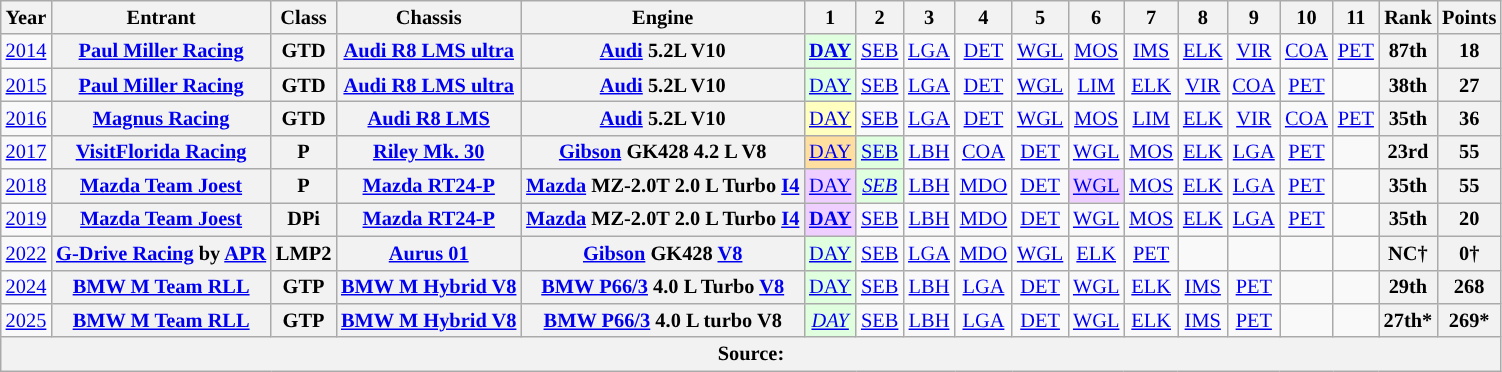<table class="wikitable" style="text-align:center; font-size:85%">
<tr>
<th>Year</th>
<th>Entrant</th>
<th>Class</th>
<th>Chassis</th>
<th>Engine</th>
<th>1</th>
<th>2</th>
<th>3</th>
<th>4</th>
<th>5</th>
<th>6</th>
<th>7</th>
<th>8</th>
<th>9</th>
<th>10</th>
<th>11</th>
<th>Rank</th>
<th>Points</th>
</tr>
<tr>
<td><a href='#'>2014</a></td>
<th nowrap><a href='#'>Paul Miller Racing</a></th>
<th>GTD</th>
<th nowrap><a href='#'>Audi R8 LMS ultra</a></th>
<th nowrap><a href='#'>Audi</a> 5.2L V10</th>
<td style="background:#DFFFDF;"><strong><a href='#'>DAY</a></strong><br></td>
<td><a href='#'>SEB</a></td>
<td><a href='#'>LGA</a></td>
<td><a href='#'>DET</a></td>
<td><a href='#'>WGL</a></td>
<td><a href='#'>MOS</a></td>
<td><a href='#'>IMS</a></td>
<td><a href='#'>ELK</a></td>
<td><a href='#'>VIR</a></td>
<td><a href='#'>COA</a></td>
<td><a href='#'>PET</a></td>
<th>87th</th>
<th>18</th>
</tr>
<tr>
<td><a href='#'>2015</a></td>
<th nowrap><a href='#'>Paul Miller Racing</a></th>
<th>GTD</th>
<th nowrap><a href='#'>Audi R8 LMS ultra</a></th>
<th nowrap><a href='#'>Audi</a> 5.2L V10</th>
<td style="background:#DFFFDF;"><a href='#'>DAY</a><br></td>
<td><a href='#'>SEB</a></td>
<td><a href='#'>LGA</a></td>
<td><a href='#'>DET</a></td>
<td><a href='#'>WGL</a></td>
<td><a href='#'>LIM</a></td>
<td><a href='#'>ELK</a></td>
<td><a href='#'>VIR</a></td>
<td><a href='#'>COA</a></td>
<td><a href='#'>PET</a></td>
<td></td>
<th>38th</th>
<th>27</th>
</tr>
<tr>
<td><a href='#'>2016</a></td>
<th nowrap><a href='#'>Magnus Racing</a></th>
<th>GTD</th>
<th nowrap><a href='#'>Audi R8 LMS</a></th>
<th nowrap><a href='#'>Audi</a> 5.2L V10</th>
<td style="background:#FFFFBF;"><a href='#'>DAY</a><br></td>
<td><a href='#'>SEB</a></td>
<td><a href='#'>LGA</a></td>
<td><a href='#'>DET</a></td>
<td><a href='#'>WGL</a></td>
<td><a href='#'>MOS</a></td>
<td><a href='#'>LIM</a></td>
<td><a href='#'>ELK</a></td>
<td><a href='#'>VIR</a></td>
<td><a href='#'>COA</a></td>
<td><a href='#'>PET</a></td>
<th>35th</th>
<th>36</th>
</tr>
<tr>
<td><a href='#'>2017</a></td>
<th nowrap><a href='#'>VisitFlorida Racing</a></th>
<th>P</th>
<th nowrap><a href='#'>Riley Mk. 30</a></th>
<th nowrap><a href='#'>Gibson</a> GK428 4.2 L V8</th>
<td style="background:#FFDF9F"><a href='#'>DAY</a><br></td>
<td style="background:#DFFFDF"><a href='#'>SEB</a><br></td>
<td><a href='#'>LBH</a></td>
<td><a href='#'>COA</a></td>
<td><a href='#'>DET</a></td>
<td><a href='#'>WGL</a></td>
<td><a href='#'>MOS</a></td>
<td><a href='#'>ELK</a></td>
<td><a href='#'>LGA</a></td>
<td><a href='#'>PET</a></td>
<td></td>
<th>23rd</th>
<th>55</th>
</tr>
<tr>
<td><a href='#'>2018</a></td>
<th nowrap><a href='#'>Mazda Team Joest</a></th>
<th>P</th>
<th nowrap><a href='#'>Mazda RT24-P</a></th>
<th nowrap><a href='#'>Mazda</a> MZ-2.0T 2.0 L Turbo <a href='#'>I4</a></th>
<td style="background:#EFCFFF;"><a href='#'>DAY</a><br></td>
<td style="background:#DFFFDF;"><em><a href='#'>SEB</a></em><br></td>
<td><a href='#'>LBH</a></td>
<td><a href='#'>MDO</a></td>
<td><a href='#'>DET</a></td>
<td style="background:#EFCFFF;"><a href='#'>WGL</a><br></td>
<td><a href='#'>MOS</a></td>
<td><a href='#'>ELK</a></td>
<td><a href='#'>LGA</a></td>
<td><a href='#'>PET</a></td>
<td></td>
<th>35th</th>
<th>55</th>
</tr>
<tr>
<td><a href='#'>2019</a></td>
<th nowrap><a href='#'>Mazda Team Joest</a></th>
<th>DPi</th>
<th nowrap><a href='#'>Mazda RT24-P</a></th>
<th nowrap><a href='#'>Mazda</a> MZ-2.0T 2.0 L Turbo <a href='#'>I4</a></th>
<td style="background:#EFCFFF;"><strong><a href='#'>DAY</a></strong><br></td>
<td><a href='#'>SEB</a></td>
<td><a href='#'>LBH</a></td>
<td><a href='#'>MDO</a></td>
<td><a href='#'>DET</a></td>
<td><a href='#'>WGL</a></td>
<td><a href='#'>MOS</a></td>
<td><a href='#'>ELK</a></td>
<td><a href='#'>LGA</a></td>
<td><a href='#'>PET</a></td>
<td></td>
<th>35th</th>
<th>20</th>
</tr>
<tr>
<td><a href='#'>2022</a></td>
<th nowrap><a href='#'>G-Drive Racing</a> by <a href='#'>APR</a></th>
<th>LMP2</th>
<th nowrap><a href='#'>Aurus 01</a></th>
<th nowrap><a href='#'>Gibson</a> GK428 <a href='#'>V8</a></th>
<td style="background:#DFFFDF;"><a href='#'>DAY</a><br></td>
<td><a href='#'>SEB</a></td>
<td><a href='#'>LGA</a></td>
<td><a href='#'>MDO</a></td>
<td><a href='#'>WGL</a></td>
<td><a href='#'>ELK</a></td>
<td><a href='#'>PET</a></td>
<td></td>
<td></td>
<td></td>
<td></td>
<th>NC†</th>
<th>0†</th>
</tr>
<tr>
<td><a href='#'>2024</a></td>
<th nowrap><a href='#'>BMW M Team RLL</a></th>
<th>GTP</th>
<th nowrap><a href='#'>BMW M Hybrid V8</a></th>
<th nowrap><a href='#'>BMW P66/3</a> 4.0 L Turbo <a href='#'>V8</a></th>
<td style="background:#DFFFDF;"><a href='#'>DAY</a><br></td>
<td><a href='#'>SEB</a></td>
<td><a href='#'>LBH</a></td>
<td><a href='#'>LGA</a></td>
<td><a href='#'>DET</a></td>
<td><a href='#'>WGL</a></td>
<td><a href='#'>ELK</a></td>
<td><a href='#'>IMS</a></td>
<td><a href='#'>PET</a></td>
<td></td>
<td></td>
<th>29th</th>
<th>268</th>
</tr>
<tr>
<td><a href='#'>2025</a></td>
<th><a href='#'>BMW M Team RLL</a></th>
<th>GTP</th>
<th><a href='#'>BMW M Hybrid V8</a></th>
<th><a href='#'>BMW P66/3</a> 4.0 L turbo V8</th>
<td style="background:#DFFFDF;"><em><a href='#'>DAY</a></em><br></td>
<td><a href='#'>SEB</a></td>
<td><a href='#'>LBH</a></td>
<td><a href='#'>LGA</a></td>
<td><a href='#'>DET</a></td>
<td style="background:#;"><a href='#'>WGL</a><br></td>
<td><a href='#'>ELK</a></td>
<td style="background:#;"><a href='#'>IMS</a><br></td>
<td style="background:#;"><a href='#'>PET</a><br></td>
<td></td>
<td></td>
<th>27th*</th>
<th>269*</th>
</tr>
<tr>
<th colspan="18">Source:</th>
</tr>
</table>
